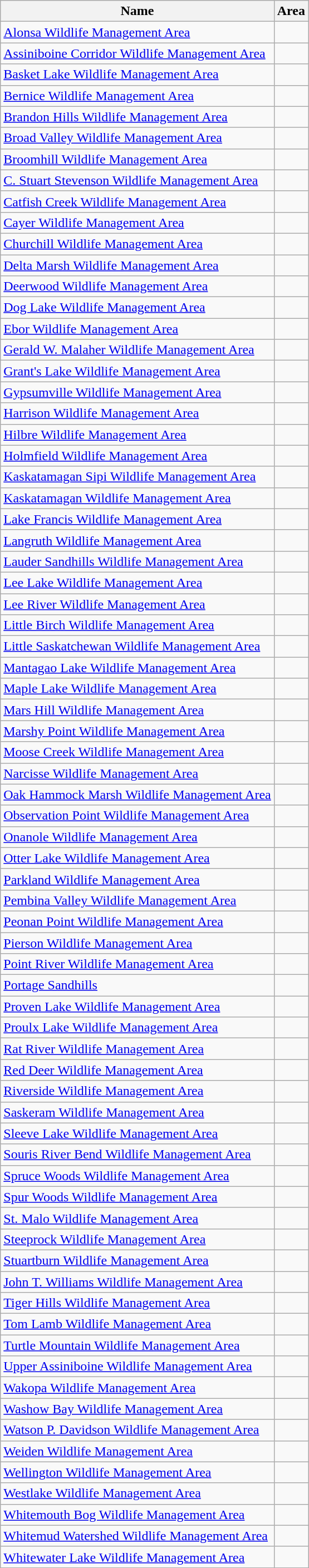<table class="sortable wikitable">
<tr>
<th>Name</th>
<th>Area</th>
</tr>
<tr>
<td><a href='#'>Alonsa Wildlife Management Area</a></td>
<td></td>
</tr>
<tr>
<td><a href='#'>Assiniboine Corridor Wildlife Management Area</a></td>
<td></td>
</tr>
<tr>
<td><a href='#'>Basket Lake Wildlife Management Area</a></td>
<td></td>
</tr>
<tr>
<td><a href='#'>Bernice Wildlife Management Area</a></td>
<td></td>
</tr>
<tr>
<td><a href='#'>Brandon Hills Wildlife Management Area</a></td>
<td></td>
</tr>
<tr>
<td><a href='#'>Broad Valley Wildlife Management Area</a></td>
<td></td>
</tr>
<tr>
<td><a href='#'>Broomhill Wildlife Management Area</a></td>
<td></td>
</tr>
<tr>
<td><a href='#'>C. Stuart Stevenson Wildlife Management Area</a></td>
<td></td>
</tr>
<tr>
<td><a href='#'>Catfish Creek Wildlife Management Area</a></td>
<td></td>
</tr>
<tr>
<td><a href='#'>Cayer Wildlife Management Area</a></td>
<td></td>
</tr>
<tr>
<td><a href='#'>Churchill Wildlife Management Area</a></td>
<td></td>
</tr>
<tr>
<td><a href='#'>Delta Marsh Wildlife Management Area</a></td>
<td></td>
</tr>
<tr>
<td><a href='#'>Deerwood Wildlife Management Area</a></td>
<td></td>
</tr>
<tr>
<td><a href='#'>Dog Lake Wildlife Management Area</a></td>
<td></td>
</tr>
<tr>
<td><a href='#'>Ebor Wildlife Management Area</a></td>
<td></td>
</tr>
<tr>
<td><a href='#'>Gerald W. Malaher Wildlife Management Area</a></td>
<td></td>
</tr>
<tr>
<td><a href='#'>Grant's Lake Wildlife Management Area</a></td>
<td><br></td>
</tr>
<tr>
<td><a href='#'>Gypsumville Wildlife Management Area</a></td>
<td></td>
</tr>
<tr>
<td><a href='#'>Harrison Wildlife Management Area</a></td>
<td></td>
</tr>
<tr>
<td><a href='#'>Hilbre Wildlife Management Area</a></td>
<td></td>
</tr>
<tr>
<td><a href='#'>Holmfield Wildlife Management Area</a></td>
<td></td>
</tr>
<tr>
<td><a href='#'>Kaskatamagan Sipi Wildlife Management Area</a></td>
<td></td>
</tr>
<tr>
<td><a href='#'>Kaskatamagan Wildlife Management Area</a></td>
<td></td>
</tr>
<tr>
<td><a href='#'>Lake Francis Wildlife Management Area</a></td>
<td></td>
</tr>
<tr>
<td><a href='#'>Langruth Wildlife Management Area</a></td>
<td></td>
</tr>
<tr>
<td><a href='#'>Lauder Sandhills Wildlife Management Area</a></td>
<td></td>
</tr>
<tr>
<td><a href='#'>Lee Lake Wildlife Management Area</a></td>
<td><br></td>
</tr>
<tr>
<td><a href='#'>Lee River Wildlife Management Area</a></td>
<td></td>
</tr>
<tr>
<td><a href='#'>Little Birch Wildlife Management Area</a></td>
<td></td>
</tr>
<tr>
<td><a href='#'>Little Saskatchewan Wildlife Management Area</a></td>
<td></td>
</tr>
<tr>
<td><a href='#'>Mantagao Lake Wildlife Management Area</a></td>
<td><br></td>
</tr>
<tr>
<td><a href='#'>Maple Lake Wildlife Management Area</a></td>
<td></td>
</tr>
<tr>
<td><a href='#'>Mars Hill Wildlife Management Area</a></td>
<td></td>
</tr>
<tr>
<td><a href='#'>Marshy Point Wildlife Management Area</a></td>
<td></td>
</tr>
<tr>
<td><a href='#'>Moose Creek Wildlife Management Area</a></td>
<td><br></td>
</tr>
<tr>
<td><a href='#'>Narcisse Wildlife Management Area</a></td>
<td></td>
</tr>
<tr>
<td><a href='#'>Oak Hammock Marsh Wildlife Management Area</a></td>
<td><br></td>
</tr>
<tr>
<td><a href='#'>Observation Point Wildlife Management Area</a></td>
<td><br></td>
</tr>
<tr>
<td><a href='#'>Onanole Wildlife Management Area</a></td>
<td></td>
</tr>
<tr>
<td><a href='#'>Otter Lake Wildlife Management Area</a></td>
<td></td>
</tr>
<tr>
<td><a href='#'>Parkland Wildlife Management Area</a></td>
<td></td>
</tr>
<tr>
<td><a href='#'>Pembina Valley Wildlife Management Area</a></td>
<td></td>
</tr>
<tr>
<td><a href='#'>Peonan Point Wildlife Management Area</a></td>
<td></td>
</tr>
<tr>
<td><a href='#'>Pierson Wildlife Management Area</a></td>
<td></td>
</tr>
<tr>
<td><a href='#'>Point River Wildlife Management Area</a></td>
<td></td>
</tr>
<tr>
<td><a href='#'>Portage Sandhills</a></td>
<td></td>
</tr>
<tr>
<td><a href='#'>Proven Lake Wildlife Management Area</a></td>
<td></td>
</tr>
<tr>
<td><a href='#'>Proulx Lake Wildlife Management Area</a></td>
<td></td>
</tr>
<tr>
<td><a href='#'>Rat River Wildlife Management Area</a></td>
<td></td>
</tr>
<tr>
<td><a href='#'>Red Deer Wildlife Management Area</a></td>
<td><br></td>
</tr>
<tr>
<td><a href='#'>Riverside Wildlife Management Area</a></td>
<td></td>
</tr>
<tr>
<td><a href='#'>Saskeram Wildlife Management Area</a></td>
<td><br></td>
</tr>
<tr>
<td><a href='#'>Sleeve Lake Wildlife Management Area</a></td>
<td></td>
</tr>
<tr>
<td><a href='#'>Souris River Bend Wildlife Management Area</a></td>
<td></td>
</tr>
<tr>
<td><a href='#'>Spruce Woods Wildlife Management Area</a></td>
<td></td>
</tr>
<tr>
<td><a href='#'>Spur Woods Wildlife Management Area</a></td>
<td></td>
</tr>
<tr>
<td><a href='#'>St. Malo Wildlife Management Area</a></td>
<td></td>
</tr>
<tr>
<td><a href='#'>Steeprock Wildlife Management Area</a></td>
<td></td>
</tr>
<tr>
<td><a href='#'>Stuartburn Wildlife Management Area</a></td>
<td></td>
</tr>
<tr>
<td><a href='#'>John T. Williams Wildlife Management Area</a></td>
<td></td>
</tr>
<tr>
<td><a href='#'>Tiger Hills Wildlife Management Area</a></td>
<td></td>
</tr>
<tr>
<td><a href='#'>Tom Lamb Wildlife Management Area</a></td>
<td><br></td>
</tr>
<tr>
<td><a href='#'>Turtle Mountain Wildlife Management Area</a></td>
<td></td>
</tr>
<tr>
<td><a href='#'>Upper Assiniboine Wildlife Management Area</a></td>
<td></td>
</tr>
<tr>
<td><a href='#'>Wakopa Wildlife Management Area</a></td>
<td></td>
</tr>
<tr>
<td><a href='#'>Washow Bay Wildlife Management Area</a></td>
<td><br></td>
</tr>
<tr>
<td><a href='#'>Watson P. Davidson Wildlife Management Area</a></td>
<td><br></td>
</tr>
<tr>
<td><a href='#'>Weiden Wildlife Management Area</a></td>
<td></td>
</tr>
<tr>
<td><a href='#'>Wellington Wildlife Management Area</a></td>
<td></td>
</tr>
<tr>
<td><a href='#'>Westlake Wildlife Management Area</a></td>
<td></td>
</tr>
<tr>
<td><a href='#'>Whitemouth Bog Wildlife Management Area</a></td>
<td></td>
</tr>
<tr>
<td><a href='#'>Whitemud Watershed Wildlife Management Area</a></td>
<td></td>
</tr>
<tr>
<td><a href='#'>Whitewater Lake Wildlife Management Area</a></td>
<td></td>
</tr>
</table>
